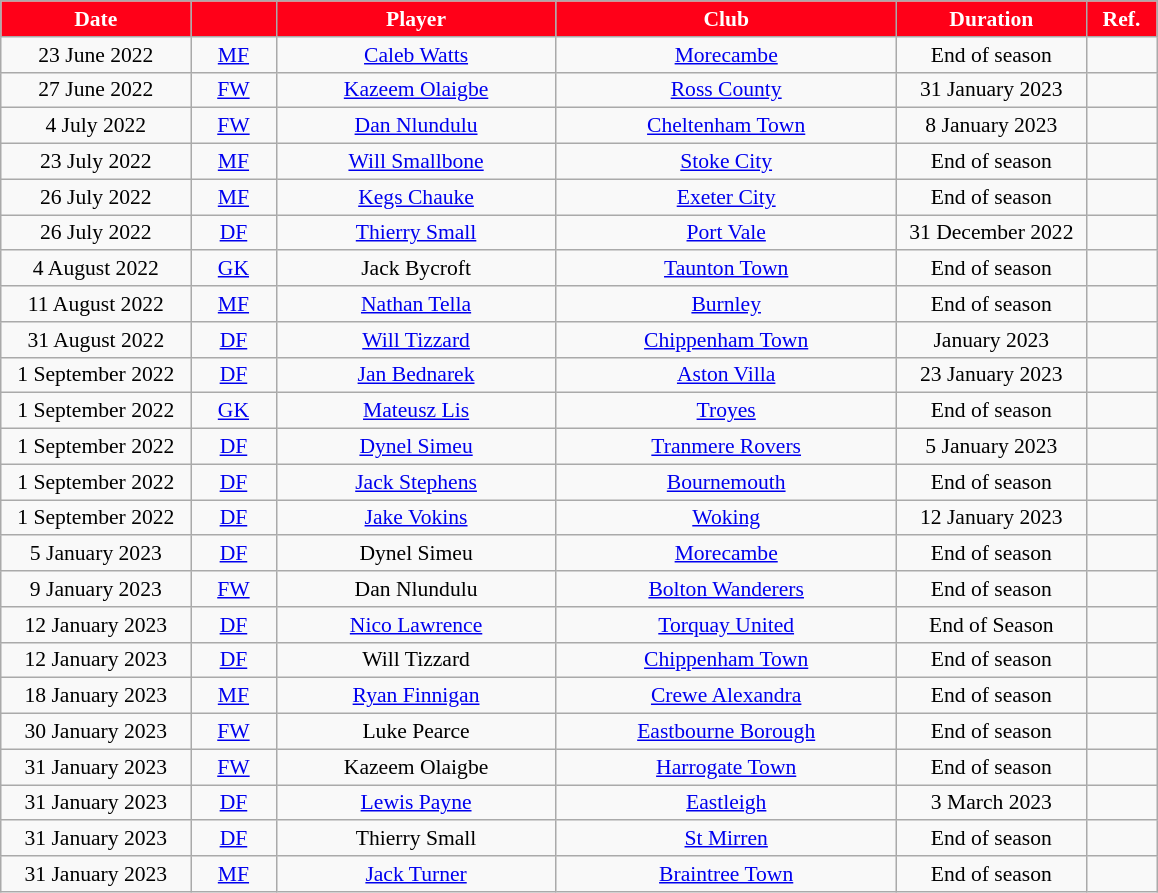<table class="wikitable" style="text-align:center; font-size:90%; ">
<tr>
<th style="background:#FF0018; color:#FFFFFF; width:120px;">Date</th>
<th style="background:#FF0018; color:#FFFFFF; width:50px;"></th>
<th style="background:#FF0018; color:#FFFFFF; width:180px;">Player</th>
<th style="background:#FF0018; color:#FFFFFF; width:220px;">Club</th>
<th style="background:#FF0018; color:#FFFFFF; width:120px;">Duration</th>
<th style="background:#FF0018; color:#FFFFFF; width:40px;">Ref.</th>
</tr>
<tr>
<td>23 June 2022</td>
<td><a href='#'>MF</a></td>
<td> <a href='#'>Caleb Watts</a></td>
<td> <a href='#'>Morecambe</a></td>
<td>End of season</td>
<td></td>
</tr>
<tr>
<td>27 June 2022</td>
<td><a href='#'>FW</a></td>
<td> <a href='#'>Kazeem Olaigbe</a></td>
<td> <a href='#'>Ross County</a></td>
<td>31 January 2023</td>
<td></td>
</tr>
<tr>
<td>4 July 2022</td>
<td><a href='#'>FW</a></td>
<td> <a href='#'>Dan Nlundulu</a></td>
<td> <a href='#'>Cheltenham Town</a></td>
<td>8 January 2023</td>
<td></td>
</tr>
<tr>
<td>23 July 2022</td>
<td><a href='#'>MF</a></td>
<td> <a href='#'>Will Smallbone</a></td>
<td> <a href='#'>Stoke City</a></td>
<td>End of season</td>
<td></td>
</tr>
<tr>
<td>26 July 2022</td>
<td><a href='#'>MF</a></td>
<td> <a href='#'>Kegs Chauke</a></td>
<td> <a href='#'>Exeter City</a></td>
<td>End of season</td>
<td></td>
</tr>
<tr>
<td>26 July 2022</td>
<td><a href='#'>DF</a></td>
<td> <a href='#'>Thierry Small</a></td>
<td> <a href='#'>Port Vale</a></td>
<td>31 December 2022</td>
<td></td>
</tr>
<tr>
<td>4 August 2022</td>
<td><a href='#'>GK</a></td>
<td> Jack Bycroft</td>
<td> <a href='#'>Taunton Town</a></td>
<td>End of season</td>
<td></td>
</tr>
<tr>
<td>11 August 2022</td>
<td><a href='#'>MF</a></td>
<td> <a href='#'>Nathan Tella</a></td>
<td> <a href='#'>Burnley</a></td>
<td>End of season</td>
<td></td>
</tr>
<tr>
<td>31 August 2022</td>
<td><a href='#'>DF</a></td>
<td> <a href='#'>Will Tizzard</a></td>
<td> <a href='#'>Chippenham Town</a></td>
<td>January 2023</td>
<td></td>
</tr>
<tr>
<td>1 September 2022</td>
<td><a href='#'>DF</a></td>
<td> <a href='#'>Jan Bednarek</a></td>
<td> <a href='#'>Aston Villa</a></td>
<td>23 January 2023</td>
<td></td>
</tr>
<tr>
<td>1 September 2022</td>
<td><a href='#'>GK</a></td>
<td> <a href='#'>Mateusz Lis</a></td>
<td> <a href='#'>Troyes</a></td>
<td>End of season</td>
<td></td>
</tr>
<tr>
<td>1 September 2022</td>
<td><a href='#'>DF</a></td>
<td> <a href='#'>Dynel Simeu</a></td>
<td> <a href='#'>Tranmere Rovers</a></td>
<td>5 January 2023</td>
<td></td>
</tr>
<tr>
<td>1 September 2022</td>
<td><a href='#'>DF</a></td>
<td> <a href='#'>Jack Stephens</a></td>
<td> <a href='#'>Bournemouth</a></td>
<td>End of season</td>
<td></td>
</tr>
<tr>
<td>1 September 2022</td>
<td><a href='#'>DF</a></td>
<td> <a href='#'>Jake Vokins</a></td>
<td> <a href='#'>Woking</a></td>
<td>12 January 2023</td>
<td></td>
</tr>
<tr>
<td>5 January 2023</td>
<td><a href='#'>DF</a></td>
<td> Dynel Simeu</td>
<td> <a href='#'>Morecambe</a></td>
<td>End of season</td>
<td></td>
</tr>
<tr>
<td>9 January 2023</td>
<td><a href='#'>FW</a></td>
<td> Dan Nlundulu</td>
<td> <a href='#'>Bolton Wanderers</a></td>
<td>End of season</td>
<td></td>
</tr>
<tr>
<td>12 January 2023</td>
<td><a href='#'>DF</a></td>
<td> <a href='#'>Nico Lawrence</a></td>
<td> <a href='#'>Torquay United</a></td>
<td>End of Season</td>
<td></td>
</tr>
<tr>
<td>12 January 2023</td>
<td><a href='#'>DF</a></td>
<td> Will Tizzard</td>
<td> <a href='#'>Chippenham Town</a></td>
<td>End of season</td>
<td></td>
</tr>
<tr>
<td>18 January 2023</td>
<td><a href='#'>MF</a></td>
<td> <a href='#'>Ryan Finnigan</a></td>
<td> <a href='#'>Crewe Alexandra</a></td>
<td>End of season</td>
<td></td>
</tr>
<tr>
<td>30 January 2023</td>
<td><a href='#'>FW</a></td>
<td> Luke Pearce</td>
<td> <a href='#'>Eastbourne Borough</a></td>
<td>End of season</td>
<td></td>
</tr>
<tr>
<td>31 January 2023</td>
<td><a href='#'>FW</a></td>
<td> Kazeem Olaigbe</td>
<td> <a href='#'>Harrogate Town</a></td>
<td>End of season</td>
<td></td>
</tr>
<tr>
<td>31 January 2023</td>
<td><a href='#'>DF</a></td>
<td> <a href='#'>Lewis Payne</a></td>
<td> <a href='#'>Eastleigh</a></td>
<td>3 March 2023</td>
<td></td>
</tr>
<tr>
<td>31 January 2023</td>
<td><a href='#'>DF</a></td>
<td> Thierry Small</td>
<td> <a href='#'>St Mirren</a></td>
<td>End of season</td>
<td></td>
</tr>
<tr>
<td>31 January 2023</td>
<td><a href='#'>MF</a></td>
<td> <a href='#'>Jack Turner</a></td>
<td> <a href='#'>Braintree Town</a></td>
<td>End of season</td>
<td></td>
</tr>
</table>
